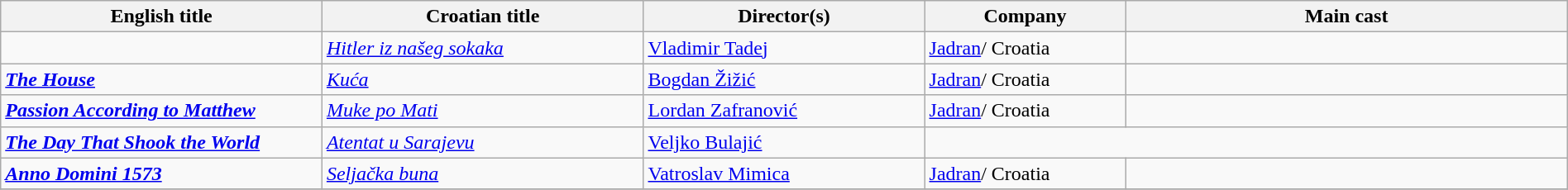<table class="wikitable" width= "100%">
<tr>
<th width=16%>English title</th>
<th width=16%>Croatian title</th>
<th width=14%>Director(s)</th>
<th width=10%>Company</th>
<th width=22%>Main cast</th>
</tr>
<tr>
<td><strong><em> </em></strong></td>
<td><em><a href='#'>Hitler iz našeg sokaka</a></em></td>
<td><a href='#'>Vladimir Tadej</a></td>
<td><a href='#'>Jadran</a>/ Croatia</td>
<td></td>
</tr>
<tr>
<td><strong><em><a href='#'>The House</a></em></strong></td>
<td><em><a href='#'>Kuća</a></em></td>
<td><a href='#'>Bogdan Žižić</a></td>
<td><a href='#'>Jadran</a>/ Croatia</td>
<td></td>
</tr>
<tr>
<td><strong><em><a href='#'>Passion According to Matthew</a></em></strong></td>
<td><em><a href='#'>Muke po Mati</a></em></td>
<td><a href='#'>Lordan Zafranović</a></td>
<td><a href='#'>Jadran</a>/ Croatia</td>
<td></td>
</tr>
<tr>
<td><strong><em><a href='#'>The Day That Shook the World</a></em></strong></td>
<td><em><a href='#'>Atentat u Sarajevu</a></em></td>
<td><a href='#'>Veljko Bulajić</a></td>
<td colspan="2"></td>
</tr>
<tr>
<td><strong><em><a href='#'>Anno Domini 1573</a></em></strong></td>
<td><em><a href='#'>Seljačka buna</a></em></td>
<td><a href='#'>Vatroslav Mimica</a></td>
<td><a href='#'>Jadran</a>/ Croatia</td>
<td></td>
</tr>
<tr>
</tr>
</table>
